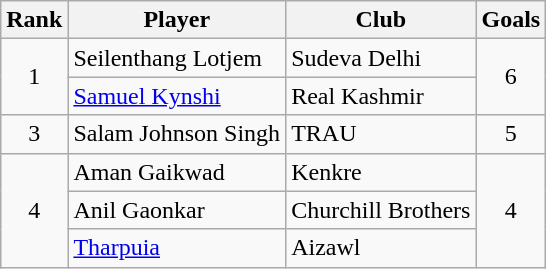<table class="wikitable" style="text-align:left">
<tr>
<th>Rank</th>
<th>Player</th>
<th>Club</th>
<th>Goals</th>
</tr>
<tr>
<td rowspan="2" align="center">1</td>
<td align="left">Seilenthang Lotjem</td>
<td align="left">Sudeva Delhi</td>
<td rowspan="2" align="center">6</td>
</tr>
<tr>
<td align="left"><a href='#'>Samuel Kynshi</a></td>
<td align="left">Real Kashmir</td>
</tr>
<tr>
<td rowspan="1" align="center">3</td>
<td align="left">Salam Johnson Singh</td>
<td align="left">TRAU</td>
<td rowspan="1" align="center">5</td>
</tr>
<tr>
<td rowspan="3" align="center">4</td>
<td align="left">Aman Gaikwad</td>
<td align="left">Kenkre</td>
<td rowspan="3" align="center">4</td>
</tr>
<tr>
<td align="left">Anil Gaonkar</td>
<td align="left">Churchill Brothers</td>
</tr>
<tr>
<td align="left"><a href='#'>Tharpuia</a></td>
<td align="left">Aizawl</td>
</tr>
</table>
